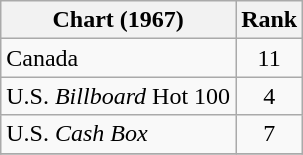<table class="wikitable sortable">
<tr>
<th>Chart (1967)</th>
<th style="text-align:center;">Rank</th>
</tr>
<tr>
<td>Canada</td>
<td style="text-align:center;">11</td>
</tr>
<tr>
<td>U.S. <em>Billboard</em> Hot 100</td>
<td style="text-align:center;">4</td>
</tr>
<tr>
<td>U.S. <em>Cash Box</em></td>
<td style="text-align:center;">7</td>
</tr>
<tr>
</tr>
</table>
